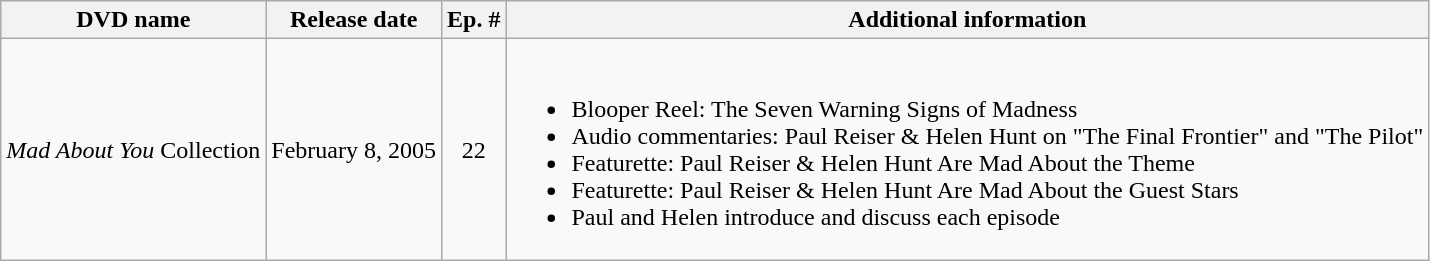<table class="wikitable">
<tr>
<th>DVD name</th>
<th>Release date</th>
<th>Ep. #</th>
<th>Additional information</th>
</tr>
<tr>
<td><em>Mad About You</em> Collection</td>
<td>February 8, 2005</td>
<td style="text-align:center;">22</td>
<td><br><ul><li>Blooper Reel: The Seven Warning Signs of Madness</li><li>Audio commentaries: Paul Reiser & Helen Hunt on "The Final Frontier" and "The Pilot"</li><li>Featurette: Paul Reiser & Helen Hunt Are Mad About the Theme</li><li>Featurette: Paul Reiser & Helen Hunt Are Mad About the Guest Stars</li><li>Paul and Helen introduce and discuss each episode</li></ul></td>
</tr>
</table>
